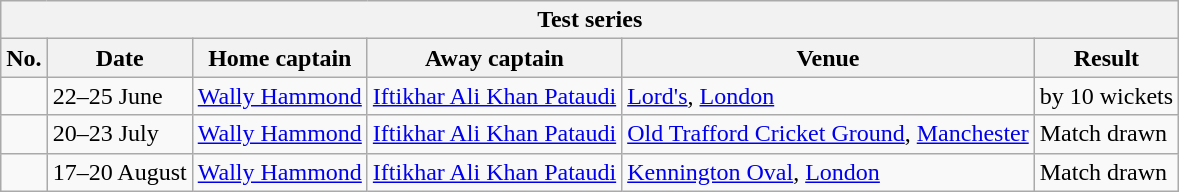<table class="wikitable">
<tr>
<th colspan="9">Test series</th>
</tr>
<tr>
<th>No.</th>
<th>Date</th>
<th>Home captain</th>
<th>Away captain</th>
<th>Venue</th>
<th>Result</th>
</tr>
<tr>
<td></td>
<td>22–25 June</td>
<td><a href='#'>Wally Hammond</a></td>
<td><a href='#'>Iftikhar Ali Khan Pataudi</a></td>
<td><a href='#'>Lord's</a>, <a href='#'>London</a></td>
<td> by 10 wickets</td>
</tr>
<tr>
<td></td>
<td>20–23 July</td>
<td><a href='#'>Wally Hammond</a></td>
<td><a href='#'>Iftikhar Ali Khan Pataudi</a></td>
<td><a href='#'>Old Trafford Cricket Ground</a>, <a href='#'>Manchester</a></td>
<td>Match drawn</td>
</tr>
<tr>
<td></td>
<td>17–20 August</td>
<td><a href='#'>Wally Hammond</a></td>
<td><a href='#'>Iftikhar Ali Khan Pataudi</a></td>
<td><a href='#'>Kennington Oval</a>, <a href='#'>London</a></td>
<td>Match drawn</td>
</tr>
</table>
